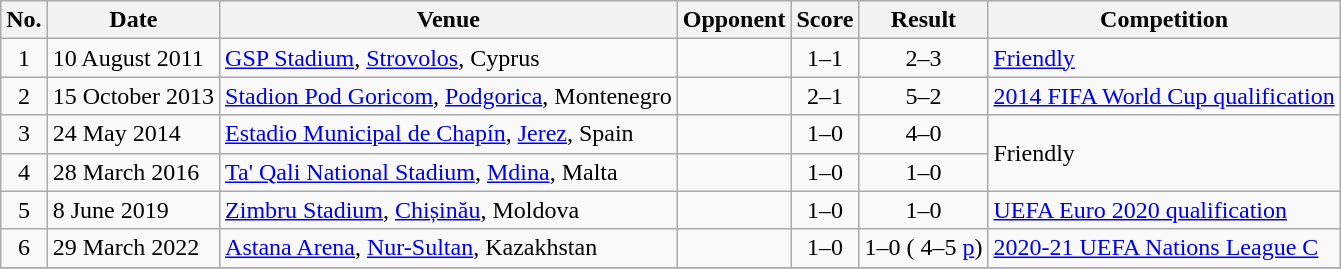<table class="wikitable">
<tr>
<th>No.</th>
<th>Date</th>
<th>Venue</th>
<th>Opponent</th>
<th>Score</th>
<th>Result</th>
<th>Competition</th>
</tr>
<tr>
<td align="center">1</td>
<td>10 August 2011</td>
<td><a href='#'>GSP Stadium</a>, <a href='#'>Strovolos</a>, Cyprus</td>
<td></td>
<td align=center>1–1</td>
<td align=center>2–3</td>
<td><a href='#'>Friendly</a></td>
</tr>
<tr>
<td align="center">2</td>
<td>15 October 2013</td>
<td><a href='#'>Stadion Pod Goricom</a>, <a href='#'>Podgorica</a>, Montenegro</td>
<td></td>
<td align=center>2–1</td>
<td align=center>5–2</td>
<td><a href='#'>2014 FIFA World Cup qualification</a></td>
</tr>
<tr>
<td align="center">3</td>
<td>24 May 2014</td>
<td><a href='#'>Estadio Municipal de Chapín</a>, <a href='#'>Jerez</a>, Spain</td>
<td></td>
<td align=center>1–0</td>
<td align=center>4–0</td>
<td rowspan=2>Friendly</td>
</tr>
<tr>
<td align="center">4</td>
<td>28 March 2016</td>
<td><a href='#'>Ta' Qali National Stadium</a>, <a href='#'>Mdina</a>, Malta</td>
<td></td>
<td align=center>1–0</td>
<td align=center>1–0</td>
</tr>
<tr>
<td align="center">5</td>
<td>8 June 2019</td>
<td><a href='#'>Zimbru Stadium</a>, <a href='#'>Chișinău</a>, Moldova</td>
<td></td>
<td align=center>1–0</td>
<td align=center>1–0</td>
<td><a href='#'>UEFA Euro 2020 qualification</a></td>
</tr>
<tr>
<td align="center">6</td>
<td>29 March 2022</td>
<td><a href='#'>Astana Arena</a>, <a href='#'>Nur-Sultan</a>, Kazakhstan</td>
<td></td>
<td align=center>1–0</td>
<td align=center>1–0  ( 4–5 <a href='#'>p</a>)</td>
<td><a href='#'>2020-21 UEFA Nations League C</a></td>
</tr>
<tr>
</tr>
</table>
